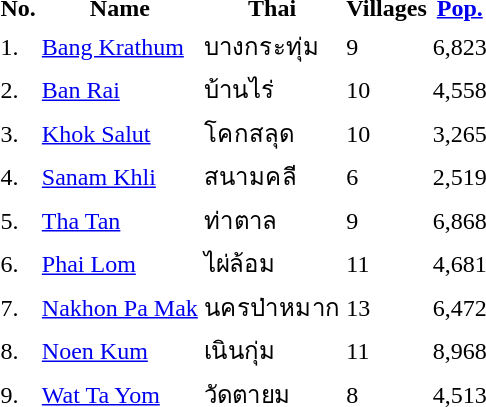<table>
<tr>
<th>No.</th>
<th>Name</th>
<th>Thai</th>
<th>Villages</th>
<th><a href='#'>Pop.</a></th>
</tr>
<tr>
<td>1.</td>
<td><a href='#'>Bang Krathum</a></td>
<td>บางกระทุ่ม</td>
<td>9</td>
<td>6,823</td>
</tr>
<tr>
<td>2.</td>
<td><a href='#'>Ban Rai</a></td>
<td>บ้านไร่</td>
<td>10</td>
<td>4,558</td>
</tr>
<tr>
<td>3.</td>
<td><a href='#'>Khok Salut</a></td>
<td>โคกสลุด</td>
<td>10</td>
<td>3,265</td>
</tr>
<tr>
<td>4.</td>
<td><a href='#'>Sanam Khli</a></td>
<td>สนามคลี</td>
<td>6</td>
<td>2,519</td>
</tr>
<tr>
<td>5.</td>
<td><a href='#'>Tha Tan</a></td>
<td>ท่าตาล</td>
<td>9</td>
<td>6,868</td>
</tr>
<tr>
<td>6.</td>
<td><a href='#'>Phai Lom</a></td>
<td>ไผ่ล้อม</td>
<td>11</td>
<td>4,681</td>
</tr>
<tr>
<td>7.</td>
<td><a href='#'>Nakhon Pa Mak</a></td>
<td>นครป่าหมาก</td>
<td>13</td>
<td>6,472</td>
</tr>
<tr>
<td>8.</td>
<td><a href='#'>Noen Kum</a></td>
<td>เนินกุ่ม</td>
<td>11</td>
<td>8,968</td>
</tr>
<tr>
<td>9.</td>
<td><a href='#'>Wat Ta Yom</a></td>
<td>วัดตายม</td>
<td>8</td>
<td>4,513</td>
</tr>
</table>
